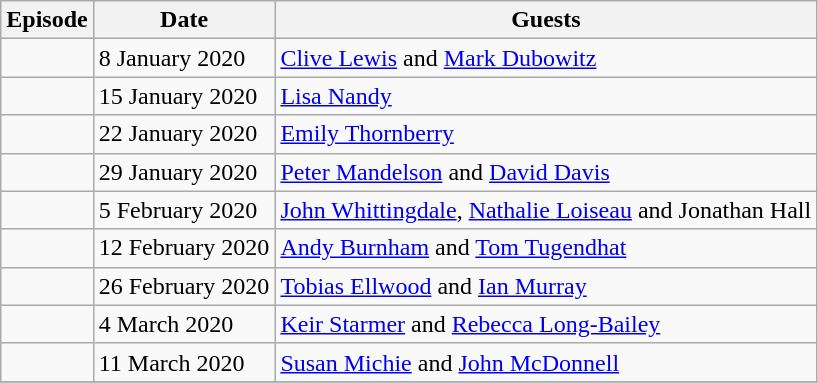<table class="wikitable">
<tr>
<th>Episode</th>
<th>Date</th>
<th>Guests</th>
</tr>
<tr>
<td></td>
<td>8 January 2020</td>
<td><a href='#'>Clive Lewis</a> and <a href='#'>Mark Dubowitz</a></td>
</tr>
<tr>
<td></td>
<td>15 January 2020</td>
<td><a href='#'>Lisa Nandy</a></td>
</tr>
<tr>
<td></td>
<td>22 January 2020</td>
<td><a href='#'>Emily Thornberry</a></td>
</tr>
<tr>
<td></td>
<td>29 January 2020</td>
<td><a href='#'>Peter Mandelson</a> and <a href='#'>David Davis</a></td>
</tr>
<tr>
<td></td>
<td>5 February 2020</td>
<td><a href='#'>John Whittingdale</a>, <a href='#'>Nathalie Loiseau</a> and Jonathan Hall</td>
</tr>
<tr>
<td></td>
<td>12 February 2020</td>
<td><a href='#'>Andy Burnham</a> and <a href='#'>Tom Tugendhat</a></td>
</tr>
<tr>
<td></td>
<td>26 February 2020</td>
<td><a href='#'>Tobias Ellwood</a> and <a href='#'>Ian Murray</a></td>
</tr>
<tr>
<td></td>
<td>4 March 2020</td>
<td><a href='#'>Keir Starmer</a> and <a href='#'>Rebecca Long-Bailey</a></td>
</tr>
<tr>
<td></td>
<td>11 March 2020</td>
<td><a href='#'>Susan Michie</a> and <a href='#'>John McDonnell</a></td>
</tr>
<tr>
</tr>
</table>
